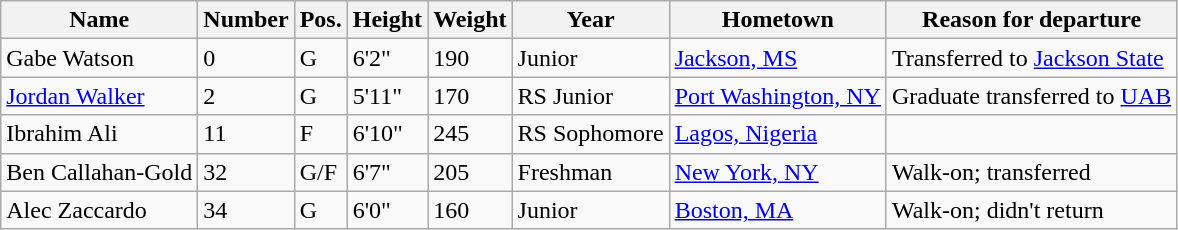<table class="wikitable sortable" border="1">
<tr>
<th>Name</th>
<th>Number</th>
<th>Pos.</th>
<th>Height</th>
<th>Weight</th>
<th>Year</th>
<th>Hometown</th>
<th class="unsortable">Reason for departure</th>
</tr>
<tr>
<td>Gabe Watson</td>
<td>0</td>
<td>G</td>
<td>6'2"</td>
<td>190</td>
<td>Junior</td>
<td><a href='#'>Jackson, MS</a></td>
<td>Transferred to <a href='#'>Jackson State</a></td>
</tr>
<tr>
<td><a href='#'>Jordan Walker</a></td>
<td>2</td>
<td>G</td>
<td>5'11"</td>
<td>170</td>
<td>RS Junior</td>
<td><a href='#'>Port Washington, NY</a></td>
<td>Graduate transferred to <a href='#'>UAB</a></td>
</tr>
<tr>
<td>Ibrahim Ali</td>
<td>11</td>
<td>F</td>
<td>6'10"</td>
<td>245</td>
<td>RS Sophomore</td>
<td><a href='#'>Lagos, Nigeria</a></td>
<td></td>
</tr>
<tr>
<td>Ben Callahan-Gold</td>
<td>32</td>
<td>G/F</td>
<td>6'7"</td>
<td>205</td>
<td>Freshman</td>
<td><a href='#'>New York, NY</a></td>
<td>Walk-on; transferred</td>
</tr>
<tr>
<td>Alec Zaccardo</td>
<td>34</td>
<td>G</td>
<td>6'0"</td>
<td>160</td>
<td>Junior</td>
<td><a href='#'>Boston, MA</a></td>
<td>Walk-on; didn't return</td>
</tr>
</table>
